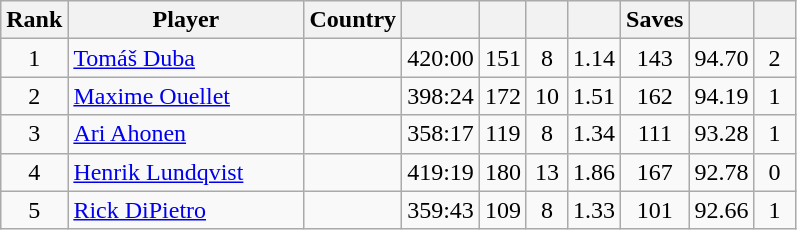<table class="wikitable sortable" style="text-align: center;">
<tr>
<th width=30>Rank</th>
<th width=150>Player</th>
<th>Country</th>
<th width=20></th>
<th width=20></th>
<th width=20></th>
<th width=20></th>
<th width=20>Saves</th>
<th width=20></th>
<th width=20></th>
</tr>
<tr>
<td>1</td>
<td align=left><a href='#'>Tomáš Duba</a></td>
<td align=left></td>
<td>420:00</td>
<td>151</td>
<td>8</td>
<td>1.14</td>
<td>143</td>
<td>94.70</td>
<td>2</td>
</tr>
<tr>
<td>2</td>
<td align=left><a href='#'>Maxime Ouellet</a></td>
<td align=left></td>
<td>398:24</td>
<td>172</td>
<td>10</td>
<td>1.51</td>
<td>162</td>
<td>94.19</td>
<td>1</td>
</tr>
<tr>
<td>3</td>
<td align=left><a href='#'>Ari Ahonen</a></td>
<td align=left></td>
<td>358:17</td>
<td>119</td>
<td>8</td>
<td>1.34</td>
<td>111</td>
<td>93.28</td>
<td>1</td>
</tr>
<tr>
<td>4</td>
<td align=left><a href='#'>Henrik Lundqvist</a></td>
<td align=left></td>
<td>419:19</td>
<td>180</td>
<td>13</td>
<td>1.86</td>
<td>167</td>
<td>92.78</td>
<td>0</td>
</tr>
<tr>
<td>5</td>
<td align=left><a href='#'>Rick DiPietro</a></td>
<td align=left></td>
<td>359:43</td>
<td>109</td>
<td>8</td>
<td>1.33</td>
<td>101</td>
<td>92.66</td>
<td>1</td>
</tr>
</table>
